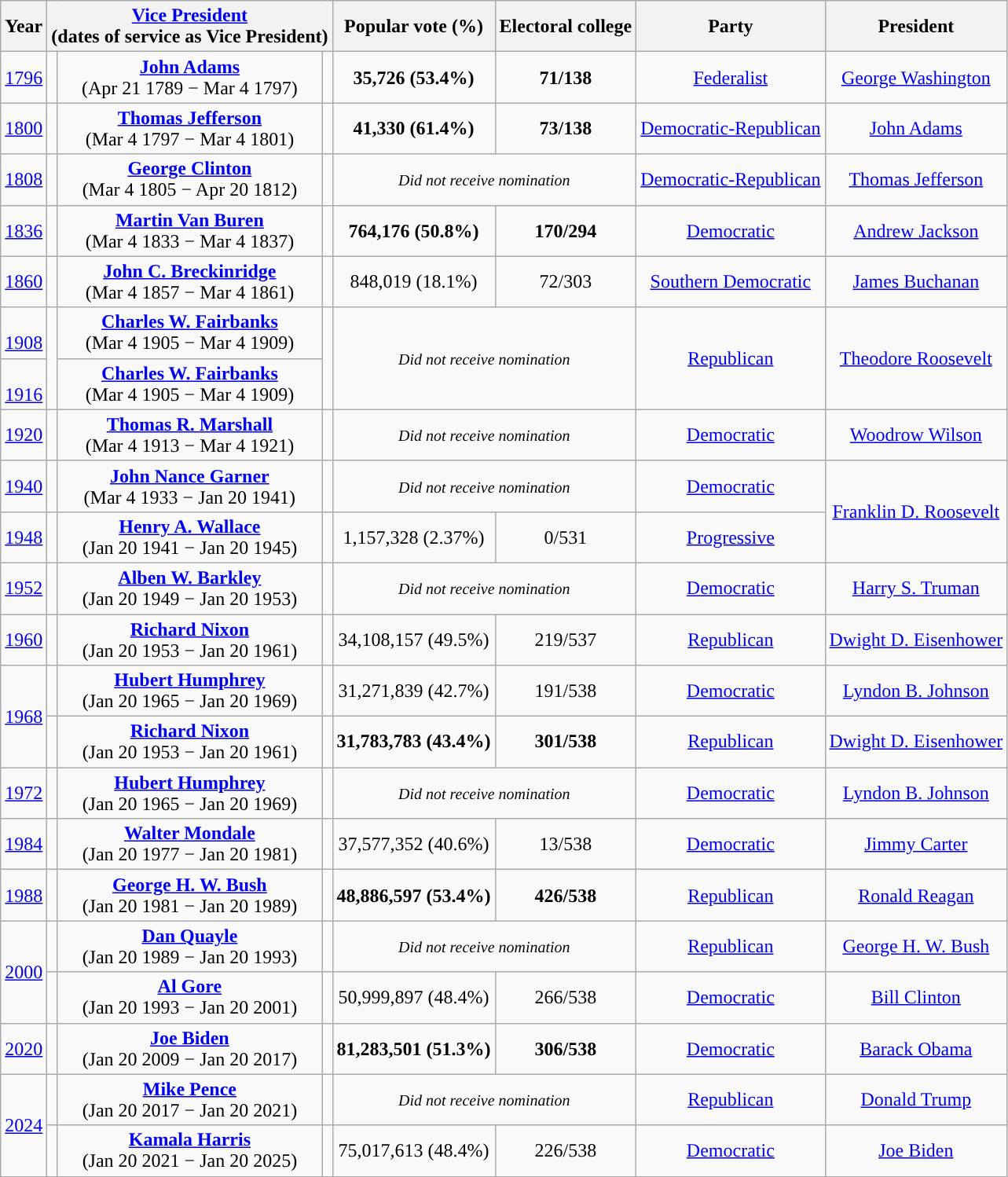<table class="wikitable sortable" style="text-align:center">
<tr>
<th>Year</th>
<th colspan="3"><a href='#'>Vice President</a><br>(dates of service as Vice President)</th>
<th>Popular vote (%)</th>
<th>Electoral college</th>
<th>Party</th>
<th>President</th>
</tr>
<tr>
<td><a href='#'>1796</a></td>
<td></td>
<td><strong><a href='#'>John Adams</a></strong><br>(Apr 21 1789 − Mar 4 1797)</td>
<td style="background-color:"></td>
<td><strong>35,726 (53.4%)</strong></td>
<td><strong>71/138</strong></td>
<td><a href='#'>Federalist</a></td>
<td><a href='#'>George Washington</a></td>
</tr>
<tr>
<td><a href='#'>1800</a></td>
<td></td>
<td><strong><a href='#'>Thomas Jefferson</a></strong><br>(Mar 4 1797 − Mar 4 1801)</td>
<td style="background-color:"></td>
<td><strong>41,330 (61.4%)</strong></td>
<td><strong>73/138</strong></td>
<td><a href='#'>Democratic-Republican</a></td>
<td><a href='#'>John Adams</a></td>
</tr>
<tr>
<td><a href='#'>1808</a></td>
<td></td>
<td><strong><a href='#'>George Clinton</a></strong><br>(Mar 4 1805 − Apr 20 1812)</td>
<td style="background-color:"></td>
<td colspan="2"><em><small>Did not receive nomination</small></em></td>
<td><a href='#'>Democratic-Republican</a></td>
<td><a href='#'>Thomas Jefferson</a></td>
</tr>
<tr>
<td><a href='#'>1836</a></td>
<td></td>
<td><strong><a href='#'>Martin Van Buren</a></strong><br>(Mar 4 1833 − Mar 4 1837)</td>
<td style="background-color:"></td>
<td><strong>764,176 (50.8%)</strong></td>
<td><strong>170/294</strong></td>
<td><a href='#'>Democratic</a></td>
<td><a href='#'>Andrew Jackson</a></td>
</tr>
<tr>
<td><a href='#'>1860</a></td>
<td></td>
<td><strong><a href='#'>John C. Breckinridge</a></strong><br>(Mar 4 1857 − Mar 4 1861)</td>
<td style="background-color:"></td>
<td>848,019 (18.1%)</td>
<td>72/303</td>
<td><a href='#'>Southern Democratic</a></td>
<td><a href='#'>James Buchanan</a></td>
</tr>
<tr>
<td><br><a href='#'>1908</a><br></td>
<td rowspan="2"></td>
<td><strong><a href='#'>Charles W. Fairbanks</a></strong><br>(Mar 4 1905 − Mar 4 1909)</td>
<td rowspan="2" style="background-color:"></td>
<td rowspan="2" colspan="2"><em><small>Did not receive nomination</small></em></td>
<td rowspan="2"><a href='#'>Republican</a></td>
<td rowspan="2"><a href='#'>Theodore Roosevelt</a></td>
</tr>
<tr>
<td><br><a href='#'>1916</a><br></td>
<td><strong><a href='#'>Charles W. Fairbanks</a></strong><br>(Mar 4 1905 − Mar 4 1909)</td>
</tr>
<tr>
<td><a href='#'>1920</a></td>
<td></td>
<td><strong><a href='#'>Thomas R. Marshall</a></strong><br>(Mar 4 1913 − Mar 4 1921)</td>
<td style="background-color:"></td>
<td colspan="2"><em><small>Did not receive nomination</small></em></td>
<td><a href='#'>Democratic</a></td>
<td><a href='#'>Woodrow Wilson</a></td>
</tr>
<tr>
<td><a href='#'>1940</a></td>
<td></td>
<td><strong><a href='#'>John Nance Garner</a></strong><br>(Mar 4 1933 − Jan 20 1941)</td>
<td style="background-color:"></td>
<td colspan="2"><em><small>Did not receive nomination</small></em></td>
<td><a href='#'>Democratic</a></td>
<td rowspan="2"><a href='#'>Franklin D. Roosevelt</a></td>
</tr>
<tr>
<td><a href='#'>1948</a></td>
<td></td>
<td><strong><a href='#'>Henry A. Wallace</a></strong><br>(Jan 20 1941 − Jan 20 1945)</td>
<td style="background-color:"></td>
<td>1,157,328 (2.37%)</td>
<td>0/531</td>
<td><a href='#'>Progressive</a></td>
</tr>
<tr>
<td><a href='#'>1952</a></td>
<td></td>
<td><strong><a href='#'>Alben W. Barkley</a></strong><br>(Jan 20 1949 − Jan 20 1953)</td>
<td style="background-color:"></td>
<td colspan="2"><em><small>Did not receive nomination</small></em></td>
<td><a href='#'>Democratic</a></td>
<td><a href='#'>Harry S. Truman</a></td>
</tr>
<tr>
<td><a href='#'>1960</a></td>
<td></td>
<td><strong><a href='#'>Richard Nixon</a></strong><br>(Jan 20 1953 − Jan 20 1961)</td>
<td style="background-color:"></td>
<td>34,108,157 (49.5%)</td>
<td>219/537</td>
<td><a href='#'>Republican</a></td>
<td><a href='#'>Dwight D. Eisenhower</a></td>
</tr>
<tr>
<td rowspan="2"><a href='#'>1968</a></td>
<td></td>
<td><strong><a href='#'>Hubert Humphrey</a></strong><br>(Jan 20 1965 − Jan 20 1969)</td>
<td style="background-color:"></td>
<td>31,271,839 (42.7%)</td>
<td>191/538</td>
<td><a href='#'>Democratic</a></td>
<td><a href='#'>Lyndon B. Johnson</a></td>
</tr>
<tr>
<td></td>
<td><strong><a href='#'>Richard Nixon</a></strong><br>(Jan 20 1953 − Jan 20 1961)</td>
<td style="background-color:"></td>
<td><strong>31,783,783 (43.4%)</strong></td>
<td><strong>301/538</strong></td>
<td><a href='#'>Republican</a></td>
<td><a href='#'>Dwight D. Eisenhower</a></td>
</tr>
<tr>
<td><a href='#'>1972</a></td>
<td></td>
<td><strong><a href='#'>Hubert Humphrey</a></strong><br>(Jan 20 1965 − Jan 20 1969)</td>
<td style="background-color:"></td>
<td colspan="2"><em><small>Did not receive nomination</small></em></td>
<td><a href='#'>Democratic</a></td>
<td><a href='#'>Lyndon B. Johnson</a></td>
</tr>
<tr>
<td><a href='#'>1984</a></td>
<td></td>
<td><strong><a href='#'>Walter Mondale</a></strong><br>(Jan 20 1977 − Jan 20 1981)</td>
<td style="background-color:"></td>
<td>37,577,352 (40.6%)</td>
<td>13/538</td>
<td><a href='#'>Democratic</a></td>
<td><a href='#'>Jimmy Carter</a></td>
</tr>
<tr>
<td><a href='#'>1988</a></td>
<td></td>
<td><strong><a href='#'>George H. W. Bush</a></strong><br>(Jan 20 1981 − Jan 20 1989)</td>
<td style="background-color:"></td>
<td><strong>48,886,597 (53.4%)</strong></td>
<td><strong>426/538</strong></td>
<td><a href='#'>Republican</a></td>
<td><a href='#'>Ronald Reagan</a></td>
</tr>
<tr>
<td rowspan="2"><a href='#'>2000</a></td>
<td></td>
<td><strong><a href='#'>Dan Quayle</a></strong><br>(Jan 20 1989 − Jan 20 1993)</td>
<td style="background-color:"></td>
<td colspan="2"><em><small>Did not receive nomination</small></em></td>
<td><a href='#'>Republican</a></td>
<td><a href='#'>George H. W. Bush</a></td>
</tr>
<tr>
<td></td>
<td><strong><a href='#'>Al Gore</a></strong><br>(Jan 20 1993 − Jan 20 2001)</td>
<td style="background-color:"></td>
<td>50,999,897 (48.4%)</td>
<td>266/538</td>
<td><a href='#'>Democratic</a></td>
<td><a href='#'>Bill Clinton</a></td>
</tr>
<tr>
<td><a href='#'>2020</a></td>
<td></td>
<td><strong><a href='#'>Joe Biden</a></strong><br>(Jan 20 2009 − Jan 20 2017)</td>
<td style="background-color:"></td>
<td><strong>81,283,501 (51.3%)</strong></td>
<td><strong>306/538</strong></td>
<td><a href='#'>Democratic</a></td>
<td><a href='#'>Barack Obama</a></td>
</tr>
<tr>
<td rowspan="2"><a href='#'>2024</a></td>
<td></td>
<td><strong><a href='#'>Mike Pence</a></strong><br>(Jan 20 2017 − Jan 20 2021)</td>
<td style="background-color:"></td>
<td colspan="2"><em><small>Did not receive nomination</small></em></td>
<td><a href='#'>Republican</a></td>
<td><a href='#'>Donald Trump</a></td>
</tr>
<tr>
<td></td>
<td><strong><a href='#'>Kamala Harris</a></strong><br>(Jan 20 2021 − Jan 20 2025)</td>
<td style="background-color:"></td>
<td>75,017,613 (48.4%)</td>
<td>226/538</td>
<td><a href='#'>Democratic</a></td>
<td><a href='#'>Joe Biden</a></td>
</tr>
</table>
